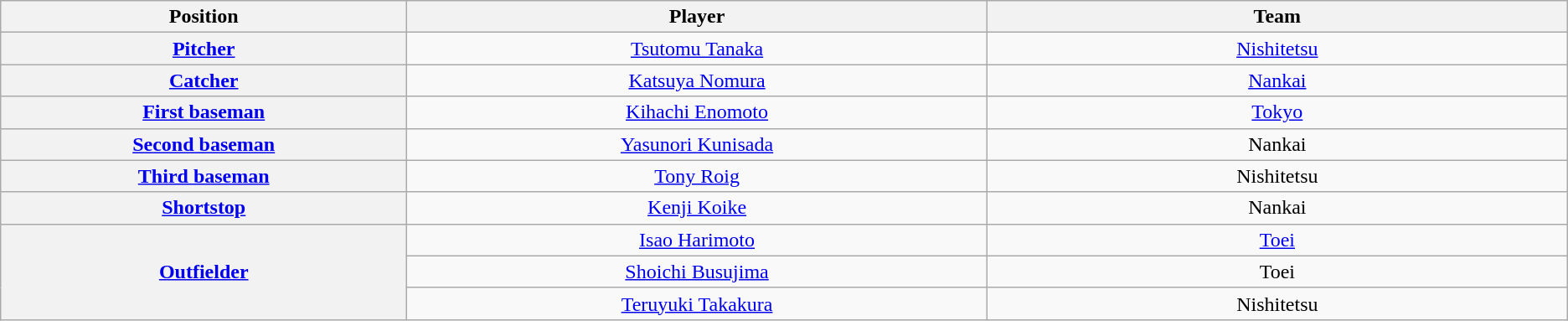<table class="wikitable" style="text-align:center;">
<tr>
<th scope="col" style="width:7%;">Position</th>
<th scope="col" style="width:10%;">Player</th>
<th scope="col" style="width:10%;">Team</th>
</tr>
<tr>
<th scope="row" style="text-align:center;"><a href='#'>Pitcher</a></th>
<td><a href='#'>Tsutomu Tanaka</a></td>
<td><a href='#'>Nishitetsu</a></td>
</tr>
<tr>
<th scope="row" style="text-align:center;"><a href='#'>Catcher</a></th>
<td><a href='#'>Katsuya Nomura</a></td>
<td><a href='#'>Nankai</a></td>
</tr>
<tr>
<th scope="row" style="text-align:center;"><a href='#'>First baseman</a></th>
<td><a href='#'>Kihachi Enomoto</a></td>
<td><a href='#'>Tokyo</a></td>
</tr>
<tr>
<th scope="row" style="text-align:center;"><a href='#'>Second baseman</a></th>
<td><a href='#'>Yasunori Kunisada</a></td>
<td>Nankai</td>
</tr>
<tr>
<th scope="row" style="text-align:center;"><a href='#'>Third baseman</a></th>
<td><a href='#'>Tony Roig</a></td>
<td>Nishitetsu</td>
</tr>
<tr>
<th scope="row" style="text-align:center;"><a href='#'>Shortstop</a></th>
<td><a href='#'>Kenji Koike</a></td>
<td>Nankai</td>
</tr>
<tr>
<th scope="row" style="text-align:center;" rowspan=3><a href='#'>Outfielder</a></th>
<td><a href='#'>Isao Harimoto</a></td>
<td><a href='#'>Toei</a></td>
</tr>
<tr>
<td><a href='#'>Shoichi Busujima</a></td>
<td>Toei</td>
</tr>
<tr>
<td><a href='#'>Teruyuki Takakura</a></td>
<td>Nishitetsu</td>
</tr>
</table>
